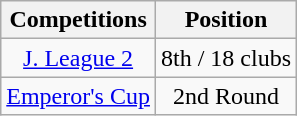<table class="wikitable" style="text-align:center;">
<tr>
<th>Competitions</th>
<th>Position</th>
</tr>
<tr>
<td><a href='#'>J. League 2</a></td>
<td>8th / 18 clubs</td>
</tr>
<tr>
<td><a href='#'>Emperor's Cup</a></td>
<td>2nd Round</td>
</tr>
</table>
